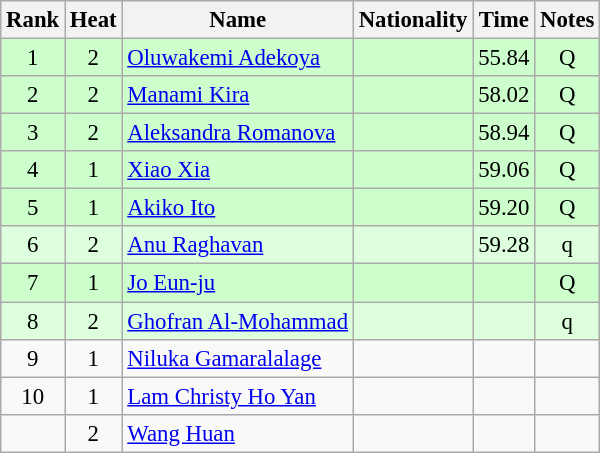<table class="wikitable sortable" style="text-align:center; font-size:95%">
<tr>
<th>Rank</th>
<th>Heat</th>
<th>Name</th>
<th>Nationality</th>
<th>Time</th>
<th>Notes</th>
</tr>
<tr bgcolor=ccffcc>
<td>1</td>
<td>2</td>
<td align=left><a href='#'>Oluwakemi Adekoya</a></td>
<td align=left></td>
<td>55.84</td>
<td>Q</td>
</tr>
<tr bgcolor=ccffcc>
<td>2</td>
<td>2</td>
<td align=left><a href='#'>Manami Kira</a></td>
<td align=left></td>
<td>58.02</td>
<td>Q</td>
</tr>
<tr bgcolor=ccffcc>
<td>3</td>
<td>2</td>
<td align=left><a href='#'>Aleksandra Romanova</a></td>
<td align=left></td>
<td>58.94</td>
<td>Q</td>
</tr>
<tr bgcolor=ccffcc>
<td>4</td>
<td>1</td>
<td align=left><a href='#'>Xiao Xia</a></td>
<td align=left></td>
<td>59.06</td>
<td>Q</td>
</tr>
<tr bgcolor=ccffcc>
<td>5</td>
<td>1</td>
<td align=left><a href='#'>Akiko Ito</a></td>
<td align=left></td>
<td>59.20</td>
<td>Q</td>
</tr>
<tr bgcolor=ddffdd>
<td>6</td>
<td>2</td>
<td align=left><a href='#'>Anu Raghavan</a></td>
<td align=left></td>
<td>59.28</td>
<td>q</td>
</tr>
<tr bgcolor=ccffcc>
<td>7</td>
<td>1</td>
<td align=left><a href='#'>Jo Eun-ju</a></td>
<td align=left></td>
<td></td>
<td>Q</td>
</tr>
<tr bgcolor=ddffdd>
<td>8</td>
<td>2</td>
<td align=left><a href='#'>Ghofran Al-Mohammad</a></td>
<td align=left></td>
<td></td>
<td>q</td>
</tr>
<tr>
<td>9</td>
<td>1</td>
<td align=left><a href='#'>Niluka Gamaralalage</a></td>
<td align=left></td>
<td></td>
<td></td>
</tr>
<tr>
<td>10</td>
<td>1</td>
<td align=left><a href='#'>Lam Christy Ho Yan</a></td>
<td align=left></td>
<td></td>
<td></td>
</tr>
<tr>
<td></td>
<td>2</td>
<td align=left><a href='#'>Wang Huan</a></td>
<td align=left></td>
<td></td>
<td></td>
</tr>
</table>
